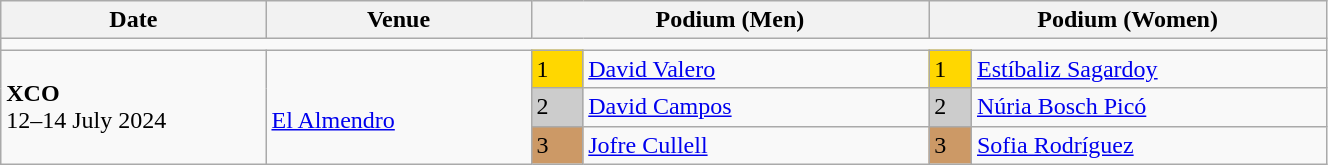<table class="wikitable" width=70%>
<tr>
<th>Date</th>
<th width=20%>Venue</th>
<th colspan=2 width=30%>Podium (Men)</th>
<th colspan=2 width=30%>Podium (Women)</th>
</tr>
<tr>
<td colspan=6></td>
</tr>
<tr>
<td rowspan=3><strong>XCO</strong> <br> 12–14 July 2024</td>
<td rowspan=3><br><a href='#'>El Almendro</a></td>
<td bgcolor=FFD700>1</td>
<td><a href='#'>David Valero</a></td>
<td bgcolor=FFD700>1</td>
<td><a href='#'>Estíbaliz Sagardoy</a></td>
</tr>
<tr>
<td bgcolor=CCCCCC>2</td>
<td><a href='#'>David Campos</a></td>
<td bgcolor=CCCCCC>2</td>
<td><a href='#'>Núria Bosch Picó</a></td>
</tr>
<tr>
<td bgcolor=CC9966>3</td>
<td><a href='#'>Jofre Cullell</a></td>
<td bgcolor=CC9966>3</td>
<td><a href='#'>Sofia Rodríguez</a></td>
</tr>
</table>
